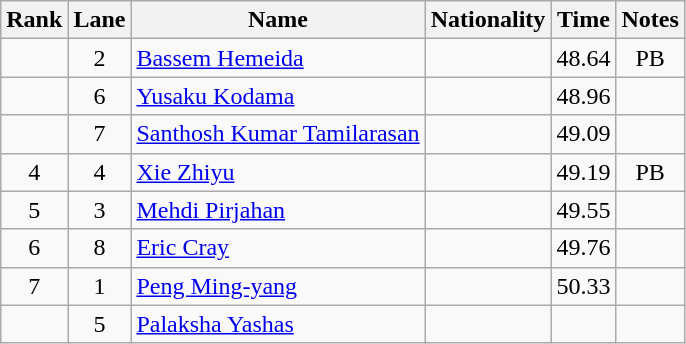<table class="wikitable sortable" style="text-align:center">
<tr>
<th>Rank</th>
<th>Lane</th>
<th>Name</th>
<th>Nationality</th>
<th>Time</th>
<th>Notes</th>
</tr>
<tr>
<td></td>
<td>2</td>
<td align=left><a href='#'>Bassem Hemeida</a></td>
<td align=left></td>
<td>48.64</td>
<td>PB</td>
</tr>
<tr>
<td></td>
<td>6</td>
<td align=left><a href='#'>Yusaku Kodama</a></td>
<td align=left></td>
<td>48.96</td>
<td></td>
</tr>
<tr>
<td></td>
<td>7</td>
<td align=left><a href='#'>Santhosh Kumar Tamilarasan</a></td>
<td align=left></td>
<td>49.09</td>
<td></td>
</tr>
<tr>
<td>4</td>
<td>4</td>
<td align=left><a href='#'>Xie Zhiyu</a></td>
<td align=left></td>
<td>49.19</td>
<td>PB</td>
</tr>
<tr>
<td>5</td>
<td>3</td>
<td align=left><a href='#'>Mehdi Pirjahan</a></td>
<td align=left></td>
<td>49.55</td>
<td></td>
</tr>
<tr>
<td>6</td>
<td>8</td>
<td align=left><a href='#'>Eric Cray</a></td>
<td align=left></td>
<td>49.76</td>
<td></td>
</tr>
<tr>
<td>7</td>
<td>1</td>
<td align=left><a href='#'>Peng Ming-yang</a></td>
<td align=left></td>
<td>50.33</td>
<td></td>
</tr>
<tr>
<td></td>
<td>5</td>
<td align=left><a href='#'>Palaksha Yashas</a></td>
<td align=left></td>
<td></td>
<td></td>
</tr>
</table>
